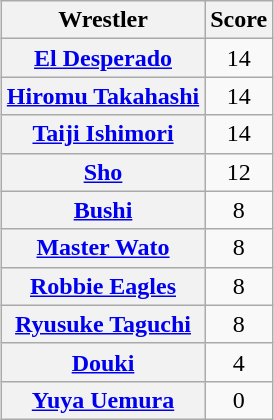<table class="wikitable" style="margin: 1em auto 1em auto;text-align:center">
<tr>
<th>Wrestler</th>
<th>Score</th>
</tr>
<tr>
<th><a href='#'>El Desperado</a></th>
<td>14</td>
</tr>
<tr>
<th><a href='#'>Hiromu Takahashi</a></th>
<td>14</td>
</tr>
<tr>
<th><a href='#'>Taiji Ishimori</a></th>
<td>14</td>
</tr>
<tr>
<th><a href='#'>Sho</a></th>
<td>12</td>
</tr>
<tr>
<th><a href='#'>Bushi</a></th>
<td>8</td>
</tr>
<tr>
<th><a href='#'>Master Wato</a></th>
<td>8</td>
</tr>
<tr>
<th><a href='#'>Robbie Eagles</a></th>
<td>8</td>
</tr>
<tr>
<th><a href='#'>Ryusuke Taguchi</a></th>
<td>8</td>
</tr>
<tr>
<th><a href='#'>Douki</a></th>
<td>4</td>
</tr>
<tr>
<th><a href='#'>Yuya Uemura</a></th>
<td>0</td>
</tr>
</table>
